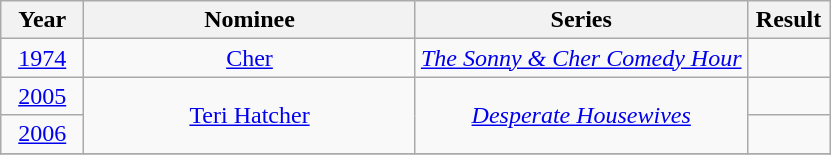<table class="wikitable" style="text-align: center">
<tr>
<th style="width:10%;">Year</th>
<th style="width:40%;">Nominee</th>
<th style="width:40%;">Series</th>
<th style="width:10%;">Result</th>
</tr>
<tr>
<td><a href='#'>1974</a></td>
<td><a href='#'>Cher</a></td>
<td><em><a href='#'>The Sonny & Cher Comedy Hour</a></em></td>
<td></td>
</tr>
<tr>
<td><a href='#'>2005</a></td>
<td rowspan="2"><a href='#'>Teri Hatcher</a></td>
<td rowspan="2"><em><a href='#'>Desperate Housewives</a></em></td>
<td></td>
</tr>
<tr>
<td><a href='#'>2006</a></td>
<td></td>
</tr>
<tr>
</tr>
</table>
